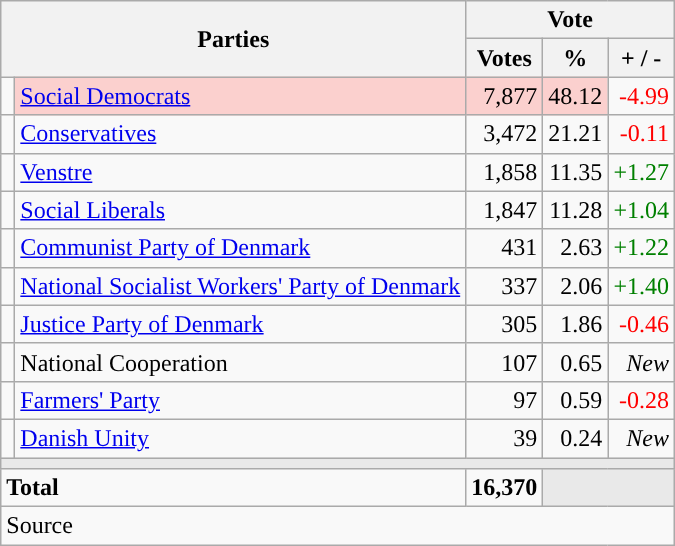<table class="wikitable" style="text-align:right;">
<tr>
<th style="text-align:centre;" rowspan="2" colspan="2" width="225">Parties</th>
<th colspan="3">Vote</th>
</tr>
<tr>
<th width="15">Votes</th>
<th width="15">%</th>
<th width="15">+ / -</th>
</tr>
<tr>
<td width="2" style="color:inherit;background:"></td>
<td bgcolor=#fbd0ce  align="left"><a href='#'>Social Democrats</a></td>
<td bgcolor=#fbd0ce>7,877</td>
<td bgcolor=#fbd0ce>48.12</td>
<td style=color:red;>-4.99</td>
</tr>
<tr>
<td width="2" style="color:inherit;background:"></td>
<td align="left"><a href='#'>Conservatives</a></td>
<td>3,472</td>
<td>21.21</td>
<td style=color:red;>-0.11</td>
</tr>
<tr>
<td width="2" style="color:inherit;background:"></td>
<td align="left"><a href='#'>Venstre</a></td>
<td>1,858</td>
<td>11.35</td>
<td style=color:green;>+1.27</td>
</tr>
<tr>
<td width="2" style="color:inherit;background:"></td>
<td align="left"><a href='#'>Social Liberals</a></td>
<td>1,847</td>
<td>11.28</td>
<td style=color:green;>+1.04</td>
</tr>
<tr>
<td width="2" style="color:inherit;background:"></td>
<td align="left"><a href='#'>Communist Party of Denmark</a></td>
<td>431</td>
<td>2.63</td>
<td style=color:green;>+1.22</td>
</tr>
<tr>
<td width="2" style="color:inherit;background:"></td>
<td align="left"><a href='#'>National Socialist Workers' Party of Denmark</a></td>
<td>337</td>
<td>2.06</td>
<td style=color:green;>+1.40</td>
</tr>
<tr>
<td width="2" style="color:inherit;background:"></td>
<td align="left"><a href='#'>Justice Party of Denmark</a></td>
<td>305</td>
<td>1.86</td>
<td style=color:red;>-0.46</td>
</tr>
<tr>
<td width="2" style="color:inherit;background:"></td>
<td align="left">National Cooperation</td>
<td>107</td>
<td>0.65</td>
<td><em>New</em></td>
</tr>
<tr>
<td width="2" style="color:inherit;background:"></td>
<td align="left"><a href='#'>Farmers' Party</a></td>
<td>97</td>
<td>0.59</td>
<td style=color:red;>-0.28</td>
</tr>
<tr>
<td width="2" style="color:inherit;background:"></td>
<td align="left"><a href='#'>Danish Unity</a></td>
<td>39</td>
<td>0.24</td>
<td><em>New</em></td>
</tr>
<tr>
<td colspan="7" bgcolor="#E9E9E9"></td>
</tr>
<tr>
<td align="left" colspan="2"><strong>Total</strong></td>
<td><strong>16,370</strong></td>
<td bgcolor="#E9E9E9" colspan="2"></td>
</tr>
<tr>
<td align="left" colspan="6">Source</td>
</tr>
</table>
